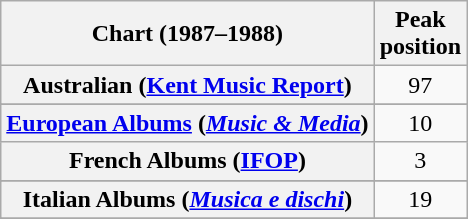<table class="wikitable sortable plainrowheaders" style="text-align:center">
<tr>
<th scope="col">Chart (1987–1988)</th>
<th scope="col">Peak<br>position</th>
</tr>
<tr>
<th scope="row">Australian (<a href='#'>Kent Music Report</a>)</th>
<td>97</td>
</tr>
<tr>
</tr>
<tr>
</tr>
<tr>
<th scope="row"><a href='#'>European Albums</a> (<em><a href='#'>Music & Media</a></em>)</th>
<td>10</td>
</tr>
<tr>
<th scope="row">French Albums (<a href='#'>IFOP</a>)</th>
<td>3</td>
</tr>
<tr>
</tr>
<tr>
<th scope="row">Italian Albums (<em><a href='#'>Musica e dischi</a></em>)</th>
<td>19</td>
</tr>
<tr>
</tr>
<tr>
</tr>
<tr>
</tr>
<tr>
</tr>
</table>
